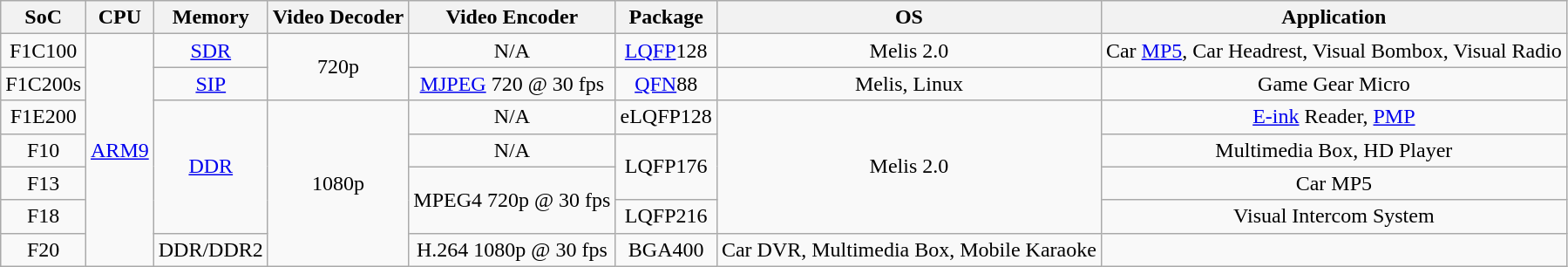<table class="wikitable" style="text-align:center">
<tr>
<th>SoC</th>
<th>CPU</th>
<th>Memory</th>
<th>Video Decoder</th>
<th>Video Encoder</th>
<th>Package</th>
<th>OS</th>
<th>Application</th>
</tr>
<tr>
<td>F1C100</td>
<td rowspan="7"><a href='#'>ARM9</a></td>
<td><a href='#'>SDR</a></td>
<td rowspan="2">720p</td>
<td>N/A</td>
<td><a href='#'>LQFP</a>128</td>
<td>Melis 2.0</td>
<td>Car <a href='#'>MP5</a>, Car Headrest, Visual Bombox, Visual Radio</td>
</tr>
<tr>
<td>F1C200s</td>
<td><a href='#'>SIP</a></td>
<td><a href='#'>MJPEG</a> 720 @ 30 fps</td>
<td><a href='#'>QFN</a>88</td>
<td>Melis, Linux</td>
<td>Game Gear Micro</td>
</tr>
<tr>
<td>F1E200</td>
<td rowspan="4"><a href='#'>DDR</a></td>
<td rowspan="5">1080p</td>
<td>N/A</td>
<td>eLQFP128</td>
<td rowspan="4">Melis 2.0</td>
<td><a href='#'>E-ink</a> Reader, <a href='#'>PMP</a></td>
</tr>
<tr>
<td>F10</td>
<td>N/A</td>
<td rowspan="2">LQFP176</td>
<td>Multimedia Box, HD Player</td>
</tr>
<tr>
<td>F13</td>
<td rowspan="2">MPEG4 720p @ 30 fps</td>
<td>Car MP5</td>
</tr>
<tr>
<td>F18</td>
<td>LQFP216</td>
<td>Visual Intercom System</td>
</tr>
<tr>
<td>F20</td>
<td>DDR/DDR2</td>
<td>H.264 1080p @ 30 fps</td>
<td>BGA400</td>
<td>Car DVR, Multimedia Box, Mobile Karaoke</td>
</tr>
</table>
